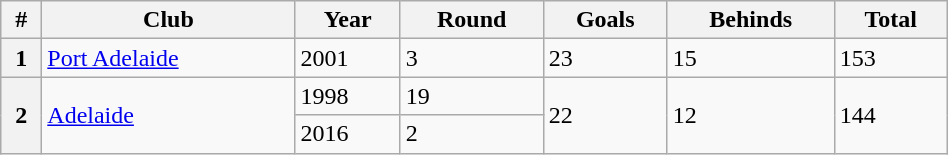<table class="wikitable" style="width:50%">
<tr>
<th>#</th>
<th>Club</th>
<th>Year</th>
<th>Round</th>
<th>Goals</th>
<th>Behinds</th>
<th>Total</th>
</tr>
<tr>
<th>1</th>
<td><a href='#'>Port Adelaide</a></td>
<td>2001</td>
<td>3</td>
<td>23</td>
<td>15</td>
<td>153</td>
</tr>
<tr>
<th rowspan="2">2</th>
<td rowspan="2"><a href='#'>Adelaide</a></td>
<td>1998</td>
<td>19</td>
<td rowspan="2">22</td>
<td rowspan="2">12</td>
<td rowspan="2">144</td>
</tr>
<tr>
<td>2016</td>
<td>2</td>
</tr>
</table>
